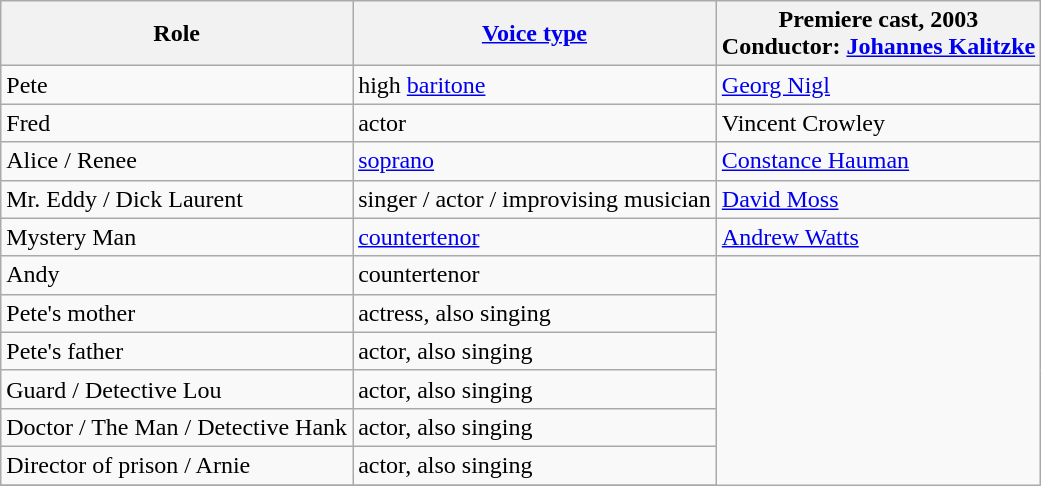<table class="wikitable">
<tr>
<th>Role</th>
<th><a href='#'>Voice type</a></th>
<th>Premiere cast, 2003<br>Conductor: <a href='#'>Johannes Kalitzke</a></th>
</tr>
<tr>
<td>Pete</td>
<td>high <a href='#'>baritone</a></td>
<td><a href='#'>Georg Nigl</a></td>
</tr>
<tr>
<td>Fred</td>
<td>actor</td>
<td>Vincent Crowley</td>
</tr>
<tr>
<td>Alice / Renee</td>
<td><a href='#'>soprano</a></td>
<td><a href='#'>Constance Hauman</a></td>
</tr>
<tr>
<td>Mr. Eddy / Dick Laurent</td>
<td>singer / actor / improvising musician</td>
<td><a href='#'>David Moss</a></td>
</tr>
<tr>
<td>Mystery Man</td>
<td><a href='#'>countertenor</a></td>
<td><a href='#'>Andrew Watts</a></td>
</tr>
<tr>
<td>Andy</td>
<td>countertenor</td>
</tr>
<tr>
<td>Pete's mother</td>
<td>actress, also singing</td>
</tr>
<tr>
<td>Pete's father</td>
<td>actor, also singing</td>
</tr>
<tr>
<td>Guard / Detective Lou</td>
<td>actor, also singing</td>
</tr>
<tr>
<td>Doctor / The Man / Detective Hank</td>
<td>actor, also singing</td>
</tr>
<tr>
<td>Director of prison / Arnie</td>
<td>actor, also singing</td>
</tr>
<tr>
</tr>
</table>
